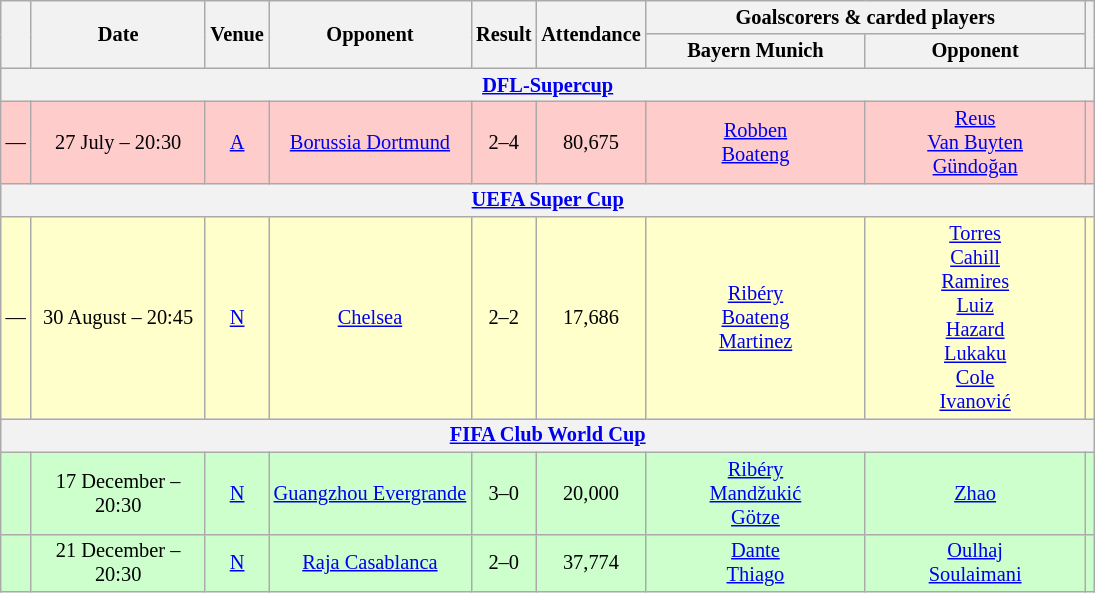<table class="wikitable" Style="text-align: center;font-size:85%">
<tr>
<th rowspan="2"></th>
<th rowspan="2" style="width:110px">Date</th>
<th rowspan="2">Venue</th>
<th rowspan="2">Opponent</th>
<th rowspan="2">Result</th>
<th rowspan="2">Attendance</th>
<th colspan="2">Goalscorers & carded players</th>
<th rowspan="2"></th>
</tr>
<tr>
<th style="width:140px">Bayern Munich</th>
<th style="width:140px">Opponent</th>
</tr>
<tr>
<th colspan="11"><a href='#'>DFL-Supercup</a></th>
</tr>
<tr style="background:#fcc">
<td>—</td>
<td>27 July – 20:30</td>
<td><a href='#'>A</a></td>
<td><a href='#'>Borussia Dortmund</a></td>
<td>2–4</td>
<td>80,675</td>
<td><a href='#'>Robben</a> <br><a href='#'>Boateng</a> </td>
<td><a href='#'>Reus</a> <br><a href='#'>Van Buyten</a> <br><a href='#'>Gündoğan</a> </td>
<td></td>
</tr>
<tr>
<th colspan="11"><a href='#'>UEFA Super Cup</a></th>
</tr>
<tr style="background:#ffc">
<td>—</td>
<td>30 August – 20:45</td>
<td><a href='#'>N</a></td>
<td><a href='#'>Chelsea</a></td>
<td>2–2</td>
<td>17,686</td>
<td><a href='#'>Ribéry</a>  <br><a href='#'>Boateng</a> <br><a href='#'>Martinez</a> </td>
<td><a href='#'>Torres</a>  <br><a href='#'>Cahill</a> <br><a href='#'>Ramires</a> <br><a href='#'>Luiz</a> <br><a href='#'>Hazard</a> <br><a href='#'>Lukaku</a> <br><a href='#'>Cole</a> <br><a href='#'>Ivanović</a> </td>
<td><br></td>
</tr>
<tr>
<th colspan="11"><a href='#'>FIFA Club World Cup</a></th>
</tr>
<tr style="background:#cfc">
<td></td>
<td>17 December – 20:30</td>
<td><a href='#'>N</a></td>
<td><a href='#'>Guangzhou Evergrande</a></td>
<td>3–0</td>
<td>20,000</td>
<td><a href='#'>Ribéry</a> <br><a href='#'>Mandžukić</a> <br><a href='#'>Götze</a> </td>
<td><a href='#'>Zhao</a> </td>
<td></td>
</tr>
<tr style="background:#cfc">
<td></td>
<td>21 December – 20:30</td>
<td><a href='#'>N</a></td>
<td><a href='#'>Raja Casablanca</a></td>
<td>2–0</td>
<td>37,774</td>
<td><a href='#'>Dante</a> <br><a href='#'>Thiago</a> </td>
<td><a href='#'>Oulhaj</a> <br><a href='#'>Soulaimani</a> </td>
<td></td>
</tr>
</table>
